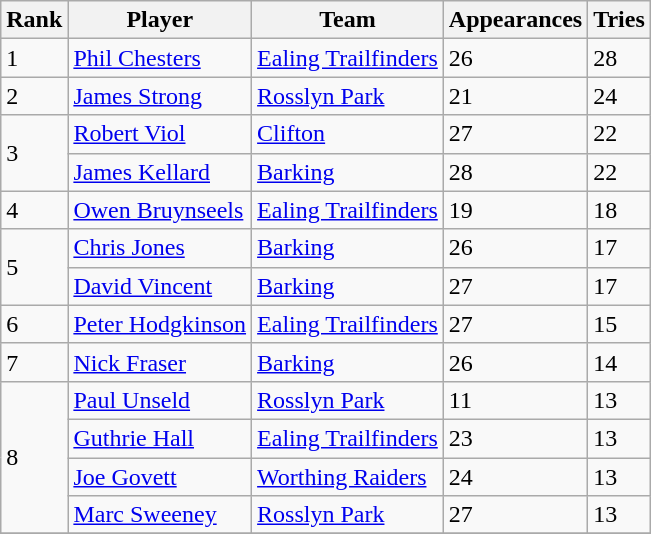<table class="wikitable">
<tr>
<th>Rank</th>
<th>Player</th>
<th>Team</th>
<th>Appearances</th>
<th>Tries</th>
</tr>
<tr>
<td>1</td>
<td> <a href='#'>Phil Chesters</a></td>
<td><a href='#'>Ealing Trailfinders</a></td>
<td>26</td>
<td>28</td>
</tr>
<tr>
<td>2</td>
<td> <a href='#'>James Strong</a></td>
<td><a href='#'>Rosslyn Park</a></td>
<td>21</td>
<td>24</td>
</tr>
<tr>
<td rowspan=2>3</td>
<td> <a href='#'>Robert Viol</a></td>
<td><a href='#'>Clifton</a></td>
<td>27</td>
<td>22</td>
</tr>
<tr>
<td> <a href='#'>James Kellard</a></td>
<td><a href='#'>Barking</a></td>
<td>28</td>
<td>22</td>
</tr>
<tr>
<td>4</td>
<td> <a href='#'>Owen Bruynseels</a></td>
<td><a href='#'>Ealing Trailfinders</a></td>
<td>19</td>
<td>18</td>
</tr>
<tr>
<td rowspan=2>5</td>
<td> <a href='#'>Chris Jones</a></td>
<td><a href='#'>Barking</a></td>
<td>26</td>
<td>17</td>
</tr>
<tr>
<td> <a href='#'>David Vincent</a></td>
<td><a href='#'>Barking</a></td>
<td>27</td>
<td>17</td>
</tr>
<tr>
<td>6</td>
<td> <a href='#'>Peter Hodgkinson</a></td>
<td><a href='#'>Ealing Trailfinders</a></td>
<td>27</td>
<td>15</td>
</tr>
<tr>
<td>7</td>
<td> <a href='#'>Nick Fraser</a></td>
<td><a href='#'>Barking</a></td>
<td>26</td>
<td>14</td>
</tr>
<tr>
<td rowspan=4>8</td>
<td> <a href='#'>Paul Unseld</a></td>
<td><a href='#'>Rosslyn Park</a></td>
<td>11</td>
<td>13</td>
</tr>
<tr>
<td> <a href='#'>Guthrie Hall</a></td>
<td><a href='#'>Ealing Trailfinders</a></td>
<td>23</td>
<td>13</td>
</tr>
<tr>
<td> <a href='#'>Joe Govett</a></td>
<td><a href='#'>Worthing Raiders</a></td>
<td>24</td>
<td>13</td>
</tr>
<tr>
<td> <a href='#'>Marc Sweeney</a></td>
<td><a href='#'>Rosslyn Park</a></td>
<td>27</td>
<td>13</td>
</tr>
<tr>
</tr>
</table>
